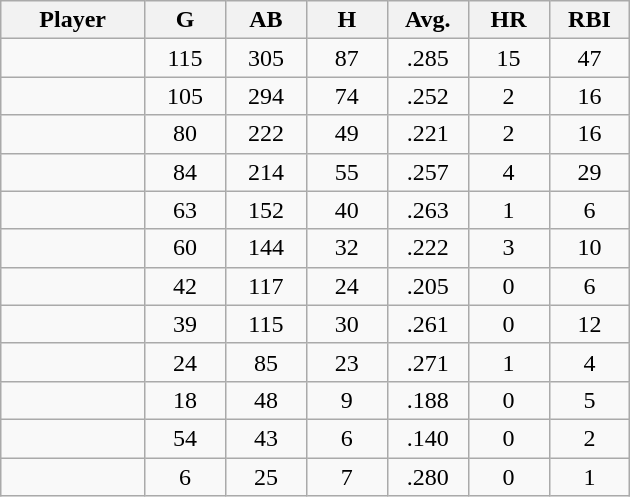<table class="wikitable sortable">
<tr>
<th bgcolor="#DDDDFF" width="16%">Player</th>
<th bgcolor="#DDDDFF" width="9%">G</th>
<th bgcolor="#DDDDFF" width="9%">AB</th>
<th bgcolor="#DDDDFF" width="9%">H</th>
<th bgcolor="#DDDDFF" width="9%">Avg.</th>
<th bgcolor="#DDDDFF" width="9%">HR</th>
<th bgcolor="#DDDDFF" width="9%">RBI</th>
</tr>
<tr align="center">
<td></td>
<td>115</td>
<td>305</td>
<td>87</td>
<td>.285</td>
<td>15</td>
<td>47</td>
</tr>
<tr align="center">
<td></td>
<td>105</td>
<td>294</td>
<td>74</td>
<td>.252</td>
<td>2</td>
<td>16</td>
</tr>
<tr align="center">
<td></td>
<td>80</td>
<td>222</td>
<td>49</td>
<td>.221</td>
<td>2</td>
<td>16</td>
</tr>
<tr align="center">
<td></td>
<td>84</td>
<td>214</td>
<td>55</td>
<td>.257</td>
<td>4</td>
<td>29</td>
</tr>
<tr align="center">
<td></td>
<td>63</td>
<td>152</td>
<td>40</td>
<td>.263</td>
<td>1</td>
<td>6</td>
</tr>
<tr align="center">
<td></td>
<td>60</td>
<td>144</td>
<td>32</td>
<td>.222</td>
<td>3</td>
<td>10</td>
</tr>
<tr align="center">
<td></td>
<td>42</td>
<td>117</td>
<td>24</td>
<td>.205</td>
<td>0</td>
<td>6</td>
</tr>
<tr align="center">
<td></td>
<td>39</td>
<td>115</td>
<td>30</td>
<td>.261</td>
<td>0</td>
<td>12</td>
</tr>
<tr align="center">
<td></td>
<td>24</td>
<td>85</td>
<td>23</td>
<td>.271</td>
<td>1</td>
<td>4</td>
</tr>
<tr align="center">
<td></td>
<td>18</td>
<td>48</td>
<td>9</td>
<td>.188</td>
<td>0</td>
<td>5</td>
</tr>
<tr align="center">
<td></td>
<td>54</td>
<td>43</td>
<td>6</td>
<td>.140</td>
<td>0</td>
<td>2</td>
</tr>
<tr align="center">
<td></td>
<td>6</td>
<td>25</td>
<td>7</td>
<td>.280</td>
<td>0</td>
<td>1</td>
</tr>
</table>
